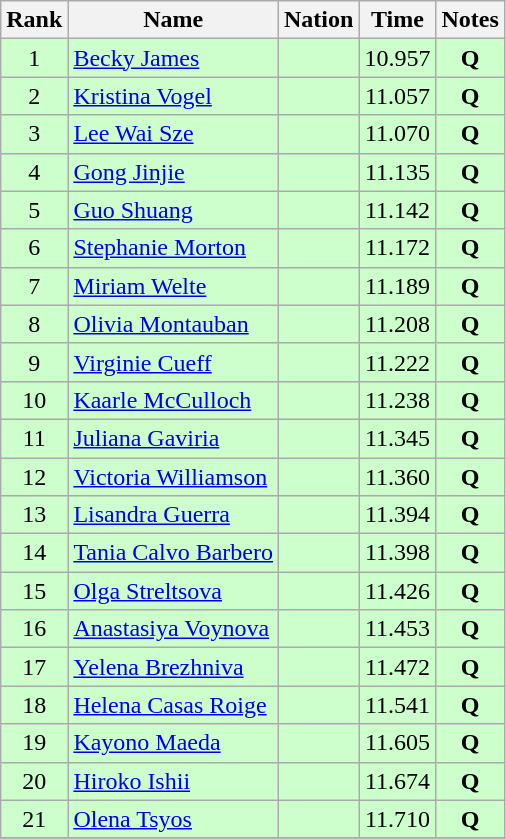<table class="wikitable sortable" style="text-align:center">
<tr>
<th>Rank</th>
<th>Name</th>
<th>Nation</th>
<th>Time</th>
<th>Notes</th>
</tr>
<tr bgcolor=ccffcc>
<td>1</td>
<td align=left><a href='#'>Becky James</a></td>
<td align=left></td>
<td>10.957</td>
<td><strong>Q</strong></td>
</tr>
<tr bgcolor=ccffcc>
<td>2</td>
<td align=left><a href='#'>Kristina Vogel</a></td>
<td align=left></td>
<td>11.057</td>
<td><strong>Q</strong></td>
</tr>
<tr bgcolor=ccffcc>
<td>3</td>
<td align=left><a href='#'>Lee Wai Sze</a></td>
<td align=left></td>
<td>11.070</td>
<td><strong>Q</strong></td>
</tr>
<tr bgcolor=ccffcc>
<td>4</td>
<td align=left><a href='#'>Gong Jinjie</a></td>
<td align=left></td>
<td>11.135</td>
<td><strong>Q</strong></td>
</tr>
<tr bgcolor=ccffcc>
<td>5</td>
<td align=left><a href='#'>Guo Shuang</a></td>
<td align=left></td>
<td>11.142</td>
<td><strong>Q</strong></td>
</tr>
<tr bgcolor=ccffcc>
<td>6</td>
<td align=left><a href='#'>Stephanie Morton</a></td>
<td align=left></td>
<td>11.172</td>
<td><strong>Q</strong></td>
</tr>
<tr bgcolor=ccffcc>
<td>7</td>
<td align=left><a href='#'>Miriam Welte</a></td>
<td align=left></td>
<td>11.189</td>
<td><strong>Q</strong></td>
</tr>
<tr bgcolor=ccffcc>
<td>8</td>
<td align=left><a href='#'>Olivia Montauban</a></td>
<td align=left></td>
<td>11.208</td>
<td><strong>Q</strong></td>
</tr>
<tr bgcolor=ccffcc>
<td>9</td>
<td align=left><a href='#'>Virginie Cueff</a></td>
<td align=left></td>
<td>11.222</td>
<td><strong>Q</strong></td>
</tr>
<tr bgcolor=ccffcc>
<td>10</td>
<td align=left><a href='#'>Kaarle McCulloch</a></td>
<td align=left></td>
<td>11.238</td>
<td><strong>Q</strong></td>
</tr>
<tr bgcolor=ccffcc>
<td>11</td>
<td align=left><a href='#'>Juliana Gaviria</a></td>
<td align=left></td>
<td>11.345</td>
<td><strong>Q</strong></td>
</tr>
<tr bgcolor=ccffcc>
<td>12</td>
<td align=left><a href='#'>Victoria Williamson</a></td>
<td align=left></td>
<td>11.360</td>
<td><strong>Q</strong></td>
</tr>
<tr bgcolor=ccffcc>
<td>13</td>
<td align=left><a href='#'>Lisandra Guerra</a></td>
<td align=left></td>
<td>11.394</td>
<td><strong>Q</strong></td>
</tr>
<tr bgcolor=ccffcc>
<td>14</td>
<td align=left><a href='#'>Tania Calvo Barbero</a></td>
<td align=left></td>
<td>11.398</td>
<td><strong>Q</strong></td>
</tr>
<tr bgcolor=ccffcc>
<td>15</td>
<td align=left><a href='#'>Olga Streltsova</a></td>
<td align=left></td>
<td>11.426</td>
<td><strong>Q</strong></td>
</tr>
<tr bgcolor=ccffcc>
<td>16</td>
<td align=left><a href='#'>Anastasiya Voynova</a></td>
<td align=left></td>
<td>11.453</td>
<td><strong>Q</strong></td>
</tr>
<tr bgcolor=ccffcc>
<td>17</td>
<td align=left><a href='#'>Yelena Brezhniva</a></td>
<td align=left></td>
<td>11.472</td>
<td><strong>Q</strong></td>
</tr>
<tr bgcolor=ccffcc>
<td>18</td>
<td align=left><a href='#'>Helena Casas Roige</a></td>
<td align=left></td>
<td>11.541</td>
<td><strong>Q</strong></td>
</tr>
<tr bgcolor=ccffcc>
<td>19</td>
<td align=left><a href='#'>Kayono Maeda</a></td>
<td align=left></td>
<td>11.605</td>
<td><strong>Q</strong></td>
</tr>
<tr bgcolor=ccffcc>
<td>20</td>
<td align=left><a href='#'>Hiroko Ishii</a></td>
<td align=left></td>
<td>11.674</td>
<td><strong>Q</strong></td>
</tr>
<tr bgcolor=ccffcc>
<td>21</td>
<td align=left><a href='#'>Olena Tsyos</a></td>
<td align=left></td>
<td>11.710</td>
<td><strong>Q</strong></td>
</tr>
<tr bgcolor=ccffcc>
</tr>
</table>
